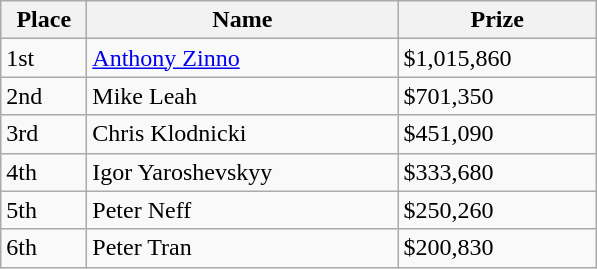<table class="wikitable">
<tr>
<th style="width:50px;">Place</th>
<th style="width:200px;">Name</th>
<th style="width:125px;">Prize</th>
</tr>
<tr>
<td>1st</td>
<td> <a href='#'>Anthony Zinno</a></td>
<td>$1,015,860</td>
</tr>
<tr>
<td>2nd</td>
<td> Mike Leah</td>
<td>$701,350</td>
</tr>
<tr>
<td>3rd</td>
<td> Chris Klodnicki</td>
<td>$451,090</td>
</tr>
<tr>
<td>4th</td>
<td> Igor Yaroshevskyy</td>
<td>$333,680</td>
</tr>
<tr>
<td>5th</td>
<td> Peter Neff</td>
<td>$250,260</td>
</tr>
<tr>
<td>6th</td>
<td> Peter Tran</td>
<td>$200,830</td>
</tr>
</table>
